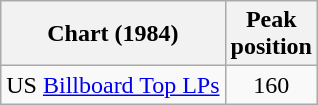<table class="wikitable sortable" style="text-align:center;">
<tr>
<th>Chart (1984)</th>
<th>Peak<br>position</th>
</tr>
<tr>
<td align="left">US <a href='#'>Billboard Top LPs</a></td>
<td>160</td>
</tr>
</table>
